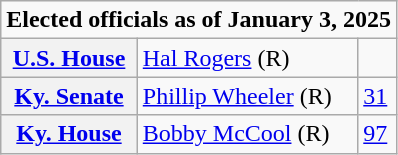<table class=wikitable>
<tr>
<td colspan="3"><strong>Elected officials as of January 3, 2025</strong></td>
</tr>
<tr>
<th scope=row><a href='#'>U.S. House</a></th>
<td><a href='#'>Hal Rogers</a> (R)</td>
<td></td>
</tr>
<tr>
<th scope=row><a href='#'>Ky. Senate</a></th>
<td><a href='#'>Phillip Wheeler</a> (R)</td>
<td><a href='#'>31</a></td>
</tr>
<tr>
<th scope=row><a href='#'>Ky. House</a></th>
<td><a href='#'>Bobby McCool</a> (R)</td>
<td><a href='#'>97</a></td>
</tr>
</table>
